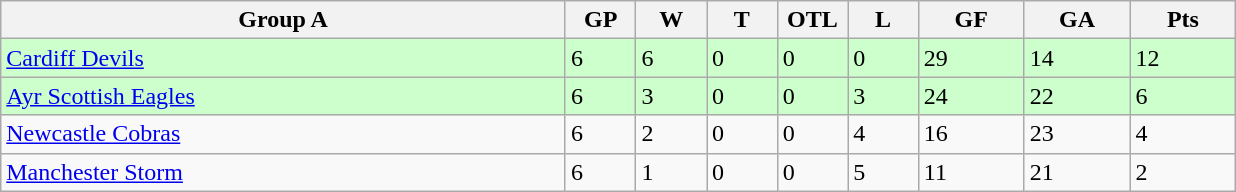<table class="wikitable">
<tr>
<th width="40%">Group A</th>
<th width="5%">GP</th>
<th width="5%">W</th>
<th width="5%">T</th>
<th width="5%">OTL</th>
<th width="5%">L</th>
<th width="7.5%">GF</th>
<th width="7.5%">GA</th>
<th width="7.5%">Pts</th>
</tr>
<tr bgcolor="#CCFFCC">
<td><a href='#'>Cardiff Devils</a></td>
<td>6</td>
<td>6</td>
<td>0</td>
<td>0</td>
<td>0</td>
<td>29</td>
<td>14</td>
<td>12</td>
</tr>
<tr bgcolor="#CCFFCC">
<td><a href='#'>Ayr Scottish Eagles</a></td>
<td>6</td>
<td>3</td>
<td>0</td>
<td>0</td>
<td>3</td>
<td>24</td>
<td>22</td>
<td>6</td>
</tr>
<tr>
<td><a href='#'>Newcastle Cobras</a></td>
<td>6</td>
<td>2</td>
<td>0</td>
<td>0</td>
<td>4</td>
<td>16</td>
<td>23</td>
<td>4</td>
</tr>
<tr>
<td><a href='#'>Manchester Storm</a></td>
<td>6</td>
<td>1</td>
<td>0</td>
<td>0</td>
<td>5</td>
<td>11</td>
<td>21</td>
<td>2</td>
</tr>
</table>
